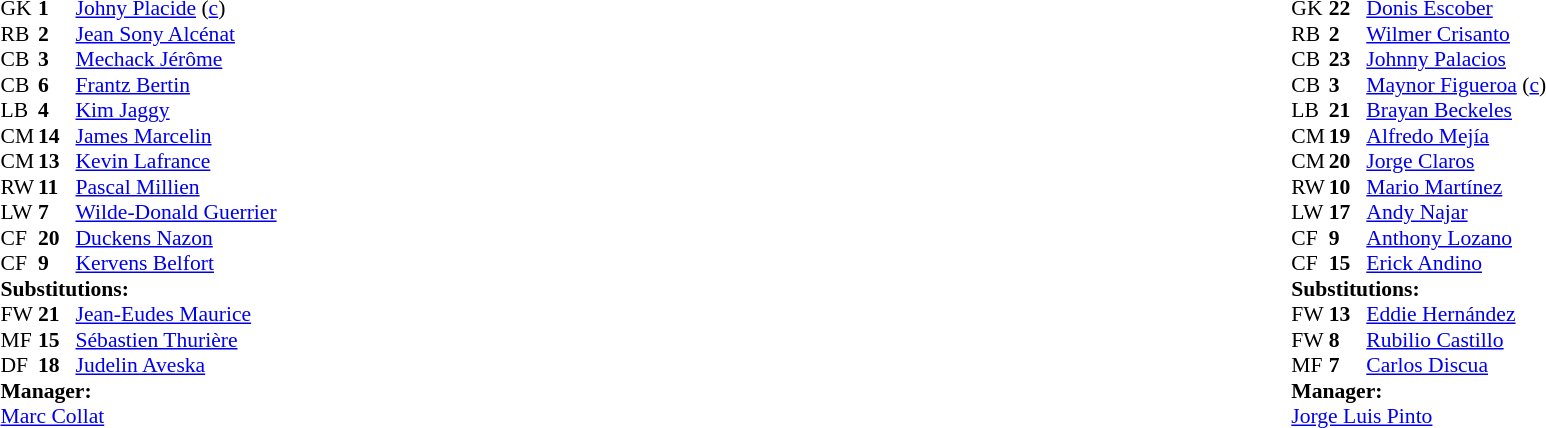<table width="100%">
<tr>
<td valign="top" width="50%"><br><table style="font-size: 90%" cellspacing="0" cellpadding="0">
<tr>
<th width="25"></th>
<th width="25"></th>
</tr>
<tr>
<td>GK</td>
<td><strong>1</strong></td>
<td><a href='#'>Johny Placide</a> (<a href='#'>c</a>)</td>
</tr>
<tr>
<td>RB</td>
<td><strong>2</strong></td>
<td><a href='#'>Jean Sony Alcénat</a></td>
</tr>
<tr>
<td>CB</td>
<td><strong>3</strong></td>
<td><a href='#'>Mechack Jérôme</a></td>
</tr>
<tr>
<td>CB</td>
<td><strong>6</strong></td>
<td><a href='#'>Frantz Bertin</a></td>
</tr>
<tr>
<td>LB</td>
<td><strong>4</strong></td>
<td><a href='#'>Kim Jaggy</a></td>
</tr>
<tr>
<td>CM</td>
<td><strong>14</strong></td>
<td><a href='#'>James Marcelin</a></td>
</tr>
<tr>
<td>CM</td>
<td><strong>13</strong></td>
<td><a href='#'>Kevin Lafrance</a></td>
</tr>
<tr>
<td>RW</td>
<td><strong>11</strong></td>
<td><a href='#'>Pascal Millien</a></td>
</tr>
<tr>
<td>LW</td>
<td><strong>7</strong></td>
<td><a href='#'>Wilde-Donald Guerrier</a></td>
<td></td>
<td></td>
</tr>
<tr>
<td>CF</td>
<td><strong>20</strong></td>
<td><a href='#'>Duckens Nazon</a></td>
<td></td>
<td></td>
</tr>
<tr>
<td>CF</td>
<td><strong>9</strong></td>
<td><a href='#'>Kervens Belfort</a></td>
<td></td>
<td></td>
</tr>
<tr>
<td colspan=3><strong>Substitutions:</strong></td>
</tr>
<tr>
<td>FW</td>
<td><strong>21</strong></td>
<td><a href='#'>Jean-Eudes Maurice</a></td>
<td></td>
<td></td>
</tr>
<tr>
<td>MF</td>
<td><strong>15</strong></td>
<td><a href='#'>Sébastien Thurière</a></td>
<td></td>
<td></td>
</tr>
<tr>
<td>DF</td>
<td><strong>18</strong></td>
<td><a href='#'>Judelin Aveska</a></td>
<td></td>
<td></td>
</tr>
<tr>
<td colspan=3><strong>Manager:</strong></td>
</tr>
<tr>
<td colspan=3> <a href='#'>Marc Collat</a></td>
</tr>
</table>
</td>
<td valign="top"></td>
<td valign="top" width="50%"><br><table style="font-size: 90%" cellspacing="0" cellpadding="0" align="center">
<tr>
<th width=25></th>
<th width=25></th>
</tr>
<tr>
<td>GK</td>
<td><strong>22</strong></td>
<td><a href='#'>Donis Escober</a></td>
</tr>
<tr>
<td>RB</td>
<td><strong>2</strong></td>
<td><a href='#'>Wilmer Crisanto</a></td>
<td></td>
</tr>
<tr>
<td>CB</td>
<td><strong>23</strong></td>
<td><a href='#'>Johnny Palacios</a></td>
</tr>
<tr>
<td>CB</td>
<td><strong>3</strong></td>
<td><a href='#'>Maynor Figueroa</a> (<a href='#'>c</a>)</td>
</tr>
<tr>
<td>LB</td>
<td><strong>21</strong></td>
<td><a href='#'>Brayan Beckeles</a></td>
</tr>
<tr>
<td>CM</td>
<td><strong>19</strong></td>
<td><a href='#'>Alfredo Mejía</a></td>
</tr>
<tr>
<td>CM</td>
<td><strong>20</strong></td>
<td><a href='#'>Jorge Claros</a></td>
</tr>
<tr>
<td>RW</td>
<td><strong>10</strong></td>
<td><a href='#'>Mario Martínez</a></td>
<td></td>
<td></td>
</tr>
<tr>
<td>LW</td>
<td><strong>17</strong></td>
<td><a href='#'>Andy Najar</a></td>
</tr>
<tr>
<td>CF</td>
<td><strong>9</strong></td>
<td><a href='#'>Anthony Lozano</a></td>
<td></td>
<td></td>
</tr>
<tr>
<td>CF</td>
<td><strong>15</strong></td>
<td><a href='#'>Erick Andino</a></td>
<td></td>
<td></td>
</tr>
<tr>
<td colspan=3><strong>Substitutions:</strong></td>
</tr>
<tr>
<td>FW</td>
<td><strong>13</strong></td>
<td><a href='#'>Eddie Hernández</a></td>
<td></td>
<td></td>
</tr>
<tr>
<td>FW</td>
<td><strong>8</strong></td>
<td><a href='#'>Rubilio Castillo</a></td>
<td></td>
<td></td>
</tr>
<tr>
<td>MF</td>
<td><strong>7</strong></td>
<td><a href='#'>Carlos Discua</a></td>
<td></td>
<td></td>
</tr>
<tr>
<td colspan=3><strong>Manager:</strong></td>
</tr>
<tr>
<td colspan=3> <a href='#'>Jorge Luis Pinto</a></td>
</tr>
</table>
</td>
</tr>
</table>
